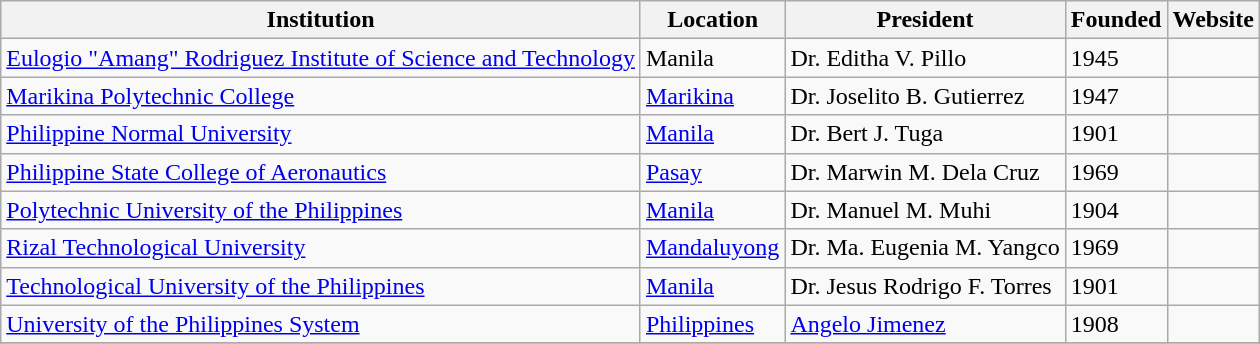<table class="wikitable sortable">
<tr>
<th>Institution</th>
<th>Location</th>
<th>President</th>
<th>Founded</th>
<th>Website</th>
</tr>
<tr>
<td><a href='#'>Eulogio "Amang" Rodriguez Institute of Science and Technology</a></td>
<td>Manila</td>
<td>Dr. Editha V. Pillo</td>
<td>1945</td>
<td></td>
</tr>
<tr>
<td><a href='#'>Marikina Polytechnic College</a></td>
<td><a href='#'>Marikina</a></td>
<td>Dr. Joselito B. Gutierrez</td>
<td>1947</td>
<td></td>
</tr>
<tr>
<td><a href='#'>Philippine Normal University</a></td>
<td><a href='#'>Manila</a></td>
<td>Dr. Bert J. Tuga</td>
<td>1901</td>
<td></td>
</tr>
<tr>
<td><a href='#'>Philippine State College of Aeronautics</a></td>
<td><a href='#'>Pasay</a></td>
<td>Dr. Marwin M. Dela Cruz</td>
<td>1969</td>
<td></td>
</tr>
<tr>
<td><a href='#'>Polytechnic University of the Philippines</a></td>
<td><a href='#'>Manila</a></td>
<td>Dr. Manuel M. Muhi</td>
<td>1904</td>
<td></td>
</tr>
<tr>
<td><a href='#'>Rizal Technological University</a></td>
<td><a href='#'>Mandaluyong</a></td>
<td>Dr. Ma. Eugenia M. Yangco</td>
<td>1969</td>
<td></td>
</tr>
<tr>
<td><a href='#'>Technological University of the Philippines</a></td>
<td><a href='#'>Manila</a></td>
<td>Dr. Jesus Rodrigo F. Torres</td>
<td>1901</td>
<td></td>
</tr>
<tr>
<td><a href='#'>University of the Philippines System</a></td>
<td><a href='#'>Philippines</a></td>
<td><a href='#'>Angelo Jimenez</a></td>
<td>1908</td>
<td></td>
</tr>
<tr>
</tr>
</table>
